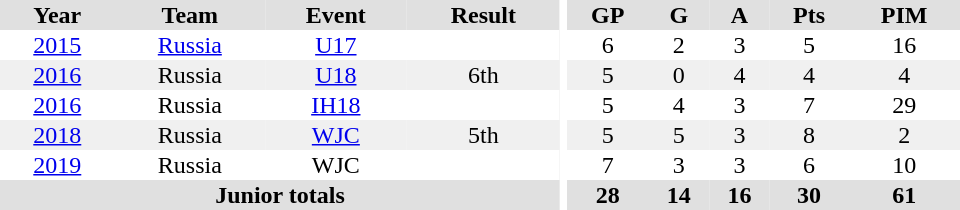<table border="0" cellpadding="1" cellspacing="0" ID="Table3" style="text-align:center; width:40em;">
<tr bgcolor="#e0e0e0">
<th>Year</th>
<th>Team</th>
<th>Event</th>
<th>Result</th>
<th rowspan="98" bgcolor="#ffffff"></th>
<th>GP</th>
<th>G</th>
<th>A</th>
<th>Pts</th>
<th>PIM</th>
</tr>
<tr>
<td><a href='#'>2015</a></td>
<td><a href='#'>Russia</a></td>
<td><a href='#'>U17</a></td>
<td></td>
<td>6</td>
<td>2</td>
<td>3</td>
<td>5</td>
<td>16</td>
</tr>
<tr bgcolor="#f0f0f0">
<td><a href='#'>2016</a></td>
<td>Russia</td>
<td><a href='#'>U18</a></td>
<td>6th</td>
<td>5</td>
<td>0</td>
<td>4</td>
<td>4</td>
<td>4</td>
</tr>
<tr>
<td><a href='#'>2016</a></td>
<td>Russia</td>
<td><a href='#'>IH18</a></td>
<td></td>
<td>5</td>
<td>4</td>
<td>3</td>
<td>7</td>
<td>29</td>
</tr>
<tr bgcolor="#f0f0f0">
<td><a href='#'>2018</a></td>
<td>Russia</td>
<td><a href='#'>WJC</a></td>
<td>5th</td>
<td>5</td>
<td>5</td>
<td>3</td>
<td>8</td>
<td>2</td>
</tr>
<tr>
<td><a href='#'>2019</a></td>
<td>Russia</td>
<td>WJC</td>
<td></td>
<td>7</td>
<td>3</td>
<td>3</td>
<td>6</td>
<td>10</td>
</tr>
<tr bgcolor="#e0e0e0">
<th colspan="4">Junior totals</th>
<th>28</th>
<th>14</th>
<th>16</th>
<th>30</th>
<th>61</th>
</tr>
</table>
